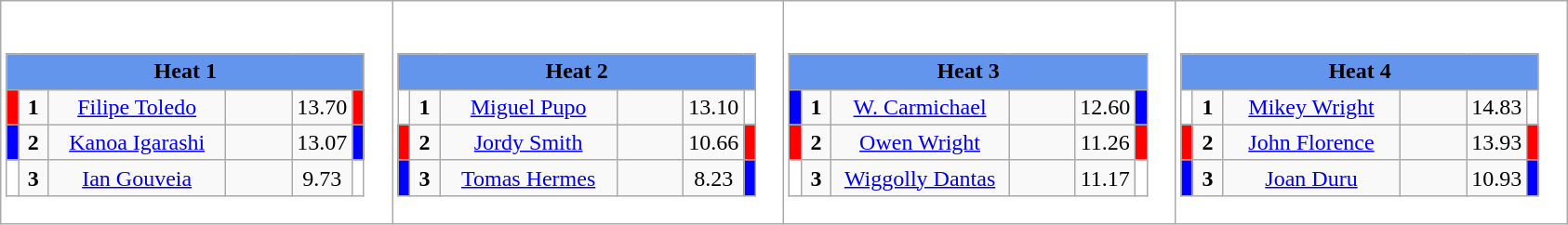<table class="wikitable" style="background:#fff;">
<tr>
<td><div><br><table class="wikitable">
<tr>
<td colspan="6"  style="text-align:center; background:#6495ed;"><strong>Heat 1</strong></td>
</tr>
<tr>
<td style="width:01px; background: #f00;"></td>
<td style="width:14px; text-align:center;"><strong>1</strong></td>
<td style="width:120px; text-align:center;"><a href='#'>Filipe Toledo</a></td>
<td style="width:40px; text-align:center;"></td>
<td style="width:20px; text-align:center;">13.70</td>
<td style="width:01px; background: #f00;"></td>
</tr>
<tr>
<td style="width:01px; background: #00f;"></td>
<td style="width:14px; text-align:center;"><strong>2</strong></td>
<td style="width:120px; text-align:center;"><a href='#'>Kanoa Igarashi</a></td>
<td style="width:40px; text-align:center;"></td>
<td style="width:20px; text-align:center;">13.07</td>
<td style="width:01px; background: #00f;"></td>
</tr>
<tr>
<td style="width:01px; background: #fff;"></td>
<td style="width:14px; text-align:center;"><strong>3</strong></td>
<td style="width:120px; text-align:center;"><a href='#'>Ian Gouveia</a></td>
<td style="width:40px; text-align:center;"></td>
<td style="width:20px; text-align:center;">9.73</td>
<td style="width:01px; background: #fff;"></td>
</tr>
</table>
</div></td>
<td><div><br><table class="wikitable">
<tr>
<td colspan="6"  style="text-align:center; background:#6495ed;"><strong>Heat 2</strong></td>
</tr>
<tr>
<td style="width:01px; background: #fff;"></td>
<td style="width:14px; text-align:center;"><strong>1</strong></td>
<td style="width:120px; text-align:center;"><a href='#'>Miguel Pupo</a></td>
<td style="width:40px; text-align:center;"></td>
<td style="width:20px; text-align:center;">13.10</td>
<td style="width:01px; background: #fff;"></td>
</tr>
<tr>
<td style="width:01px; background: #f00;"></td>
<td style="width:14px; text-align:center;"><strong>2</strong></td>
<td style="width:120px; text-align:center;"><a href='#'>Jordy Smith</a></td>
<td style="width:40px; text-align:center;"></td>
<td style="width:20px; text-align:center;">10.66</td>
<td style="width:01px; background: #f00;"></td>
</tr>
<tr>
<td style="width:01px; background: #00f;"></td>
<td style="width:14px; text-align:center;"><strong>3</strong></td>
<td style="width:120px; text-align:center;"><a href='#'>Tomas Hermes</a></td>
<td style="width:40px; text-align:center;"></td>
<td style="width:20px; text-align:center;">8.23</td>
<td style="width:01px; background: #00f;"></td>
</tr>
</table>
</div></td>
<td><div><br><table class="wikitable">
<tr>
<td colspan="6"  style="text-align:center; background:#6495ed;"><strong>Heat 3</strong></td>
</tr>
<tr>
<td style="width:01px; background: #00f;"></td>
<td style="width:14px; text-align:center;"><strong>1</strong></td>
<td style="width:120px; text-align:center;"><a href='#'>W. Carmichael</a></td>
<td style="width:40px; text-align:center;"></td>
<td style="width:20px; text-align:center;">12.60</td>
<td style="width:01px; background: #00f;"></td>
</tr>
<tr>
<td style="width:01px; background: #f00;"></td>
<td style="width:14px; text-align:center;"><strong>2</strong></td>
<td style="width:120px; text-align:center;"><a href='#'>Owen Wright</a></td>
<td style="width:40px; text-align:center;"></td>
<td style="width:20px; text-align:center;">11.26</td>
<td style="width:01px; background: #f00;"></td>
</tr>
<tr>
<td style="width:01px; background: #fff;"></td>
<td style="width:14px; text-align:center;"><strong>3</strong></td>
<td style="width:120px; text-align:center;"><a href='#'>Wiggolly Dantas</a></td>
<td style="width:40px; text-align:center;"></td>
<td style="width:20px; text-align:center;">11.17</td>
<td style="width:01px; background: #fff;"></td>
</tr>
</table>
</div></td>
<td><div><br><table class="wikitable">
<tr>
<td colspan="6"  style="text-align:center; background:#6495ed;"><strong>Heat 4</strong></td>
</tr>
<tr>
<td style="width:01px; background: #fff;"></td>
<td style="width:14px; text-align:center;"><strong>1</strong></td>
<td style="width:120px; text-align:center;"><a href='#'>Mikey Wright</a></td>
<td style="width:40px; text-align:center;"></td>
<td style="width:20px; text-align:center;">14.83</td>
<td style="width:01px; background: #fff;"></td>
</tr>
<tr>
<td style="width:01px; background: #f00;"></td>
<td style="width:14px; text-align:center;"><strong>2</strong></td>
<td style="width:120px; text-align:center;"><a href='#'>John Florence</a></td>
<td style="width:40px; text-align:center;"></td>
<td style="width:20px; text-align:center;">13.93</td>
<td style="width:01px; background: #f00;"></td>
</tr>
<tr>
<td style="width:01px; background: #00f;"></td>
<td style="width:14px; text-align:center;"><strong>3</strong></td>
<td style="width:120px; text-align:center;"><a href='#'>Joan Duru</a></td>
<td style="width:40px; text-align:center;"></td>
<td style="width:20px; text-align:center;">10.93</td>
<td style="width:01px; background: #00f;"></td>
</tr>
</table>
</div></td>
</tr>
</table>
